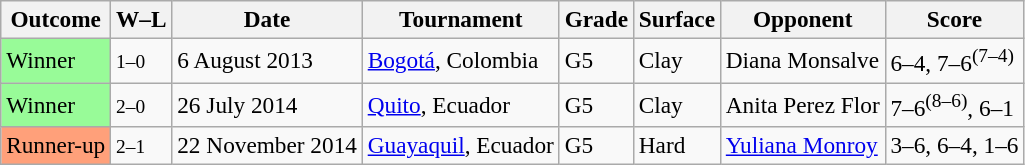<table class="sortable wikitable" style=font-size:97%>
<tr>
<th>Outcome</th>
<th class="unsortable">W–L</th>
<th>Date</th>
<th>Tournament</th>
<th>Grade</th>
<th>Surface</th>
<th>Opponent</th>
<th>Score</th>
</tr>
<tr>
<td bgcolor="98FB98">Winner</td>
<td><small>1–0</small></td>
<td>6 August 2013</td>
<td><a href='#'>Bogotá</a>, Colombia</td>
<td>G5</td>
<td>Clay</td>
<td> Diana Monsalve</td>
<td>6–4, 7–6<sup>(7–4)</sup></td>
</tr>
<tr>
<td bgcolor="98FB98">Winner</td>
<td><small>2–0</small></td>
<td>26 July 2014</td>
<td><a href='#'>Quito</a>, Ecuador</td>
<td>G5</td>
<td>Clay</td>
<td> Anita Perez Flor</td>
<td>7–6<sup>(8–6)</sup>, 6–1</td>
</tr>
<tr>
<td style="background:#ffa07a;">Runner-up</td>
<td><small>2–1</small></td>
<td>22 November 2014</td>
<td><a href='#'>Guayaquil</a>, Ecuador</td>
<td>G5</td>
<td>Hard</td>
<td> <a href='#'>Yuliana Monroy</a></td>
<td>3–6, 6–4, 1–6</td>
</tr>
</table>
